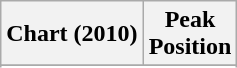<table class="wikitable">
<tr>
<th>Chart (2010)</th>
<th>Peak<br>Position</th>
</tr>
<tr>
</tr>
<tr>
</tr>
</table>
